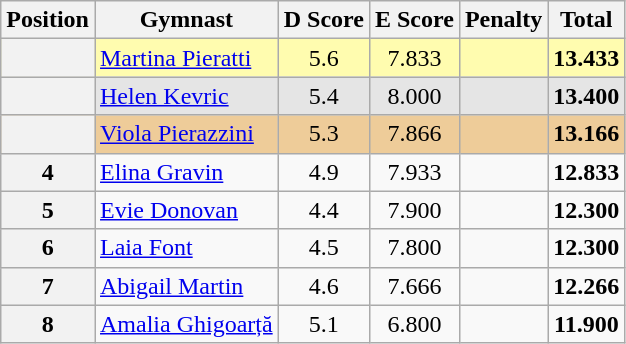<table style="text-align:center;" class="wikitable sortable">
<tr>
<th>Position</th>
<th>Gymnast</th>
<th>D Score</th>
<th>E Score</th>
<th>Penalty</th>
<th>Total</th>
</tr>
<tr style="background:#fffcaf;">
<th scope="row" style="text-align:center"></th>
<td style="text-align:left;"> <a href='#'>Martina Pieratti</a></td>
<td>5.6</td>
<td>7.833</td>
<td></td>
<td><strong>13.433</strong></td>
</tr>
<tr style="background:#e5e5e5;">
<th scope="row" style="text-align:center"></th>
<td style="text-align:left;"> <a href='#'>Helen Kevric</a></td>
<td>5.4</td>
<td>8.000</td>
<td></td>
<td><strong>13.400</strong></td>
</tr>
<tr style="background:#ec9;">
<th scope="row" style="text-align:center"></th>
<td style="text-align:left;"> <a href='#'>Viola Pierazzini</a></td>
<td>5.3</td>
<td>7.866</td>
<td></td>
<td><strong>13.166</strong></td>
</tr>
<tr>
<th>4</th>
<td style="text-align:left;"> <a href='#'>Elina Gravin</a></td>
<td>4.9</td>
<td>7.933</td>
<td></td>
<td><strong>12.833</strong></td>
</tr>
<tr>
<th>5</th>
<td style="text-align:left;"> <a href='#'>Evie Donovan</a></td>
<td>4.4</td>
<td>7.900</td>
<td></td>
<td><strong>12.300</strong></td>
</tr>
<tr>
<th>6</th>
<td style="text-align:left;"> <a href='#'>Laia Font</a></td>
<td>4.5</td>
<td>7.800</td>
<td></td>
<td><strong>12.300</strong></td>
</tr>
<tr>
<th>7</th>
<td style="text-align:left;"> <a href='#'>Abigail Martin</a></td>
<td>4.6</td>
<td>7.666</td>
<td></td>
<td><strong>12.266</strong></td>
</tr>
<tr>
<th>8</th>
<td style="text-align:left;"> <a href='#'>Amalia Ghigoarță</a></td>
<td>5.1</td>
<td>6.800</td>
<td></td>
<td><strong>11.900</strong></td>
</tr>
</table>
